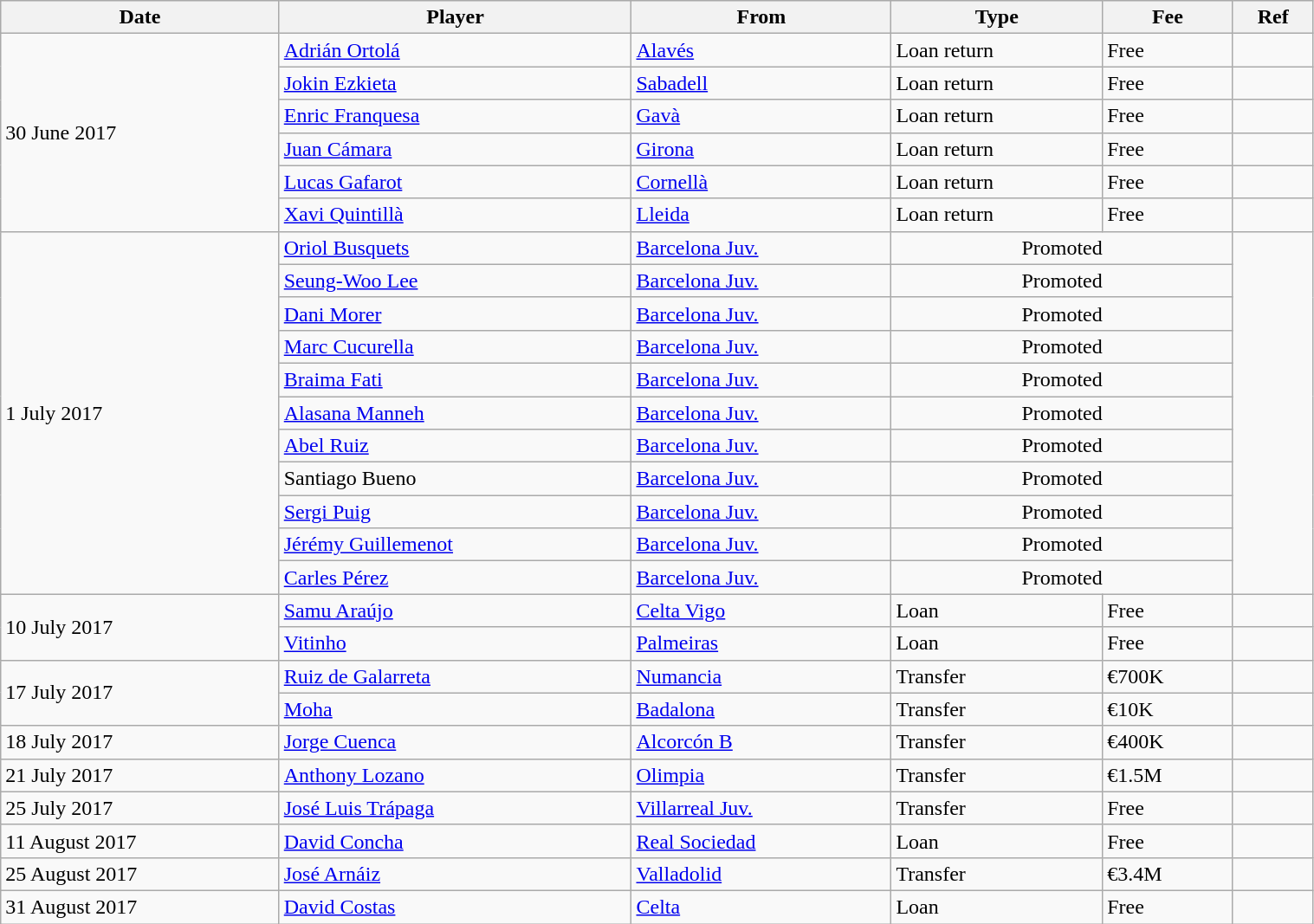<table class="wikitable" style="width:80%;">
<tr>
<th>Date</th>
<th>Player</th>
<th>From</th>
<th>Type</th>
<th>Fee</th>
<th>Ref</th>
</tr>
<tr>
<td rowspan="6">30 June 2017</td>
<td> <a href='#'>Adrián Ortolá</a></td>
<td> <a href='#'>Alavés</a></td>
<td>Loan return</td>
<td>Free</td>
<td></td>
</tr>
<tr>
<td> <a href='#'>Jokin Ezkieta</a></td>
<td> <a href='#'>Sabadell</a></td>
<td>Loan return</td>
<td>Free</td>
<td></td>
</tr>
<tr>
<td> <a href='#'>Enric Franquesa</a></td>
<td> <a href='#'>Gavà</a></td>
<td>Loan return</td>
<td>Free</td>
<td></td>
</tr>
<tr>
<td> <a href='#'>Juan Cámara</a></td>
<td> <a href='#'>Girona</a></td>
<td>Loan return</td>
<td>Free</td>
<td></td>
</tr>
<tr>
<td> <a href='#'>Lucas Gafarot</a></td>
<td> <a href='#'>Cornellà</a></td>
<td>Loan return</td>
<td>Free</td>
<td></td>
</tr>
<tr>
<td> <a href='#'>Xavi Quintillà</a></td>
<td> <a href='#'>Lleida</a></td>
<td>Loan return</td>
<td>Free</td>
<td></td>
</tr>
<tr>
<td rowspan="11">1 July 2017</td>
<td> <a href='#'>Oriol Busquets</a></td>
<td> <a href='#'>Barcelona Juv.</a></td>
<td colspan="2" style="text-align:center;">Promoted</td>
<td rowspan="11"></td>
</tr>
<tr>
<td> <a href='#'>Seung-Woo Lee</a></td>
<td> <a href='#'>Barcelona Juv.</a></td>
<td colspan="2" style="text-align:center;">Promoted</td>
</tr>
<tr>
<td> <a href='#'>Dani Morer</a></td>
<td> <a href='#'>Barcelona Juv.</a></td>
<td colspan="2" style="text-align:center;">Promoted</td>
</tr>
<tr>
<td> <a href='#'>Marc Cucurella</a></td>
<td> <a href='#'>Barcelona Juv.</a></td>
<td colspan="2" style="text-align:center;">Promoted</td>
</tr>
<tr>
<td> <a href='#'>Braima Fati</a></td>
<td> <a href='#'>Barcelona Juv.</a></td>
<td colspan="2" style="text-align:center;">Promoted</td>
</tr>
<tr>
<td> <a href='#'>Alasana Manneh</a></td>
<td> <a href='#'>Barcelona Juv.</a></td>
<td colspan="2" style="text-align:center;">Promoted</td>
</tr>
<tr>
<td> <a href='#'>Abel Ruiz</a></td>
<td> <a href='#'>Barcelona Juv.</a></td>
<td colspan="2" style="text-align:center;">Promoted</td>
</tr>
<tr>
<td> Santiago Bueno</td>
<td> <a href='#'>Barcelona Juv.</a></td>
<td colspan="2" style="text-align:center;">Promoted</td>
</tr>
<tr>
<td> <a href='#'>Sergi Puig</a></td>
<td> <a href='#'>Barcelona Juv.</a></td>
<td colspan="2" style="text-align:center;">Promoted</td>
</tr>
<tr>
<td> <a href='#'>Jérémy Guillemenot</a></td>
<td> <a href='#'>Barcelona Juv.</a></td>
<td colspan="2" style="text-align:center;">Promoted</td>
</tr>
<tr>
<td> <a href='#'>Carles Pérez</a></td>
<td> <a href='#'>Barcelona Juv.</a></td>
<td colspan="2" style="text-align:center;">Promoted</td>
</tr>
<tr>
<td rowspan="2">10 July 2017</td>
<td> <a href='#'>Samu Araújo</a></td>
<td> <a href='#'>Celta Vigo</a></td>
<td>Loan</td>
<td>Free</td>
<td></td>
</tr>
<tr>
<td> <a href='#'>Vitinho</a></td>
<td> <a href='#'>Palmeiras</a></td>
<td>Loan</td>
<td>Free</td>
<td></td>
</tr>
<tr>
<td rowspan="2">17 July 2017</td>
<td> <a href='#'>Ruiz de Galarreta</a></td>
<td> <a href='#'>Numancia</a></td>
<td>Transfer</td>
<td>€700K</td>
<td></td>
</tr>
<tr>
<td> <a href='#'>Moha</a></td>
<td> <a href='#'>Badalona</a></td>
<td>Transfer</td>
<td>€10K</td>
<td></td>
</tr>
<tr>
<td>18 July 2017</td>
<td> <a href='#'>Jorge Cuenca</a></td>
<td> <a href='#'>Alcorcón B</a></td>
<td>Transfer</td>
<td>€400K</td>
<td></td>
</tr>
<tr>
<td>21 July 2017</td>
<td> <a href='#'>Anthony Lozano</a></td>
<td> <a href='#'>Olimpia</a></td>
<td>Transfer</td>
<td>€1.5M</td>
<td></td>
</tr>
<tr>
<td>25 July 2017</td>
<td> <a href='#'>José Luis Trápaga</a></td>
<td> <a href='#'>Villarreal Juv.</a></td>
<td>Transfer</td>
<td>Free</td>
<td></td>
</tr>
<tr>
<td>11 August 2017</td>
<td> <a href='#'>David Concha</a></td>
<td> <a href='#'>Real Sociedad</a></td>
<td>Loan</td>
<td>Free</td>
<td></td>
</tr>
<tr>
<td>25 August 2017</td>
<td> <a href='#'>José Arnáiz</a></td>
<td> <a href='#'>Valladolid</a></td>
<td>Transfer</td>
<td>€3.4M</td>
<td></td>
</tr>
<tr>
<td>31 August 2017</td>
<td> <a href='#'>David Costas</a></td>
<td> <a href='#'>Celta</a></td>
<td>Loan</td>
<td>Free</td>
<td></td>
</tr>
</table>
